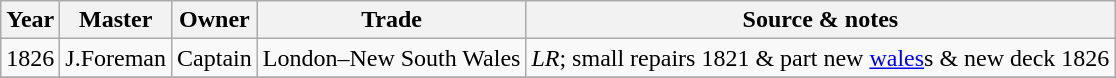<table class=" wikitable">
<tr>
<th>Year</th>
<th>Master</th>
<th>Owner</th>
<th>Trade</th>
<th>Source & notes</th>
</tr>
<tr>
<td>1826</td>
<td>J.Foreman</td>
<td>Captain</td>
<td>London–New South Wales</td>
<td><em>LR</em>; small repairs 1821 & part new <a href='#'>wales</a>s & new deck 1826</td>
</tr>
<tr>
</tr>
</table>
